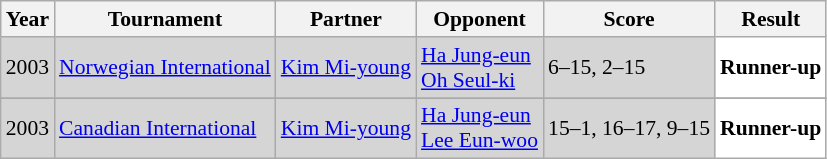<table class="sortable wikitable" style="font-size: 90%;">
<tr>
<th>Year</th>
<th>Tournament</th>
<th>Partner</th>
<th>Opponent</th>
<th>Score</th>
<th>Result</th>
</tr>
<tr style="background:#D5D5D5">
<td align="center">2003</td>
<td align="left"><a href='#'>Norwegian International</a></td>
<td align="left"> <a href='#'>Kim Mi-young</a></td>
<td align="left"> <a href='#'>Ha Jung-eun</a> <br>  <a href='#'>Oh Seul-ki</a></td>
<td align="left">6–15, 2–15</td>
<td style="text-align:left; background:white"> <strong>Runner-up</strong></td>
</tr>
<tr>
</tr>
<tr style="background:#D5D5D5">
<td align="center">2003</td>
<td align="left"><a href='#'>Canadian International</a></td>
<td align="left"> <a href='#'>Kim Mi-young</a></td>
<td align="left"> <a href='#'>Ha Jung-eun</a> <br>  <a href='#'>Lee Eun-woo</a></td>
<td align="left">15–1, 16–17, 9–15</td>
<td style="text-align:left; background:white"> <strong>Runner-up</strong></td>
</tr>
</table>
